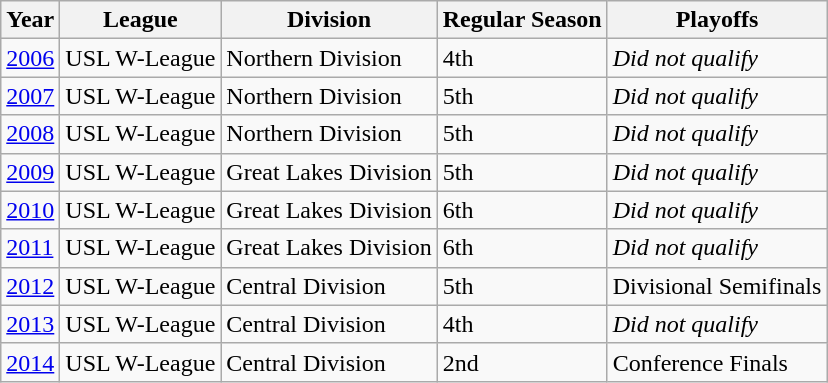<table class="wikitable">
<tr>
<th>Year</th>
<th>League</th>
<th>Division</th>
<th>Regular Season</th>
<th>Playoffs</th>
</tr>
<tr>
<td><a href='#'>2006</a></td>
<td>USL W-League</td>
<td>Northern Division</td>
<td>4th</td>
<td><em>Did not qualify</em></td>
</tr>
<tr>
<td><a href='#'>2007</a></td>
<td>USL W-League</td>
<td>Northern Division</td>
<td>5th</td>
<td><em>Did not qualify</em></td>
</tr>
<tr>
<td><a href='#'>2008</a></td>
<td>USL W-League</td>
<td>Northern Division</td>
<td>5th</td>
<td><em>Did not qualify</em></td>
</tr>
<tr>
<td><a href='#'>2009</a></td>
<td>USL W-League</td>
<td>Great Lakes Division</td>
<td>5th</td>
<td><em>Did not qualify</em></td>
</tr>
<tr>
<td><a href='#'>2010</a></td>
<td>USL W-League</td>
<td>Great Lakes Division</td>
<td>6th</td>
<td><em>Did not qualify</em></td>
</tr>
<tr>
<td><a href='#'>2011</a></td>
<td>USL W-League</td>
<td>Great Lakes Division</td>
<td>6th</td>
<td><em>Did not qualify</em></td>
</tr>
<tr>
<td><a href='#'>2012</a></td>
<td>USL W-League</td>
<td>Central Division</td>
<td>5th</td>
<td>Divisional Semifinals</td>
</tr>
<tr>
<td><a href='#'>2013</a></td>
<td>USL W-League</td>
<td>Central Division</td>
<td>4th</td>
<td><em>Did not qualify</em></td>
</tr>
<tr>
<td><a href='#'>2014</a></td>
<td>USL W-League</td>
<td>Central Division</td>
<td>2nd</td>
<td>Conference Finals</td>
</tr>
</table>
